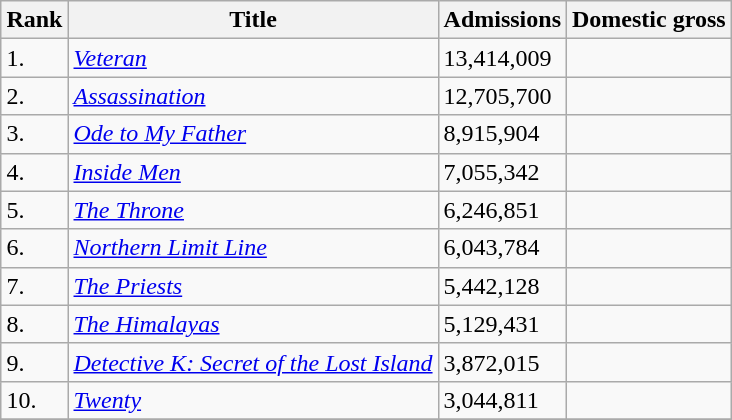<table class="wikitable sortable" style="margin:auto; margin:auto;">
<tr>
<th>Rank</th>
<th>Title</th>
<th>Admissions</th>
<th>Domestic gross</th>
</tr>
<tr>
<td>1.</td>
<td><em><a href='#'>Veteran</a></em></td>
<td>13,414,009</td>
<td></td>
</tr>
<tr>
<td>2.</td>
<td><em><a href='#'>Assassination</a></em></td>
<td>12,705,700</td>
<td></td>
</tr>
<tr>
<td>3.</td>
<td><em><a href='#'>Ode to My Father</a></em></td>
<td>8,915,904</td>
<td></td>
</tr>
<tr>
<td>4.</td>
<td><em><a href='#'>Inside Men</a></em></td>
<td>7,055,342</td>
<td></td>
</tr>
<tr>
<td>5.</td>
<td><em><a href='#'>The Throne</a></em></td>
<td>6,246,851</td>
<td></td>
</tr>
<tr>
<td>6.</td>
<td><em><a href='#'>Northern Limit Line</a></em></td>
<td>6,043,784</td>
<td></td>
</tr>
<tr>
<td>7.</td>
<td><em><a href='#'>The Priests</a></em></td>
<td>5,442,128</td>
<td></td>
</tr>
<tr>
<td>8.</td>
<td><em><a href='#'>The Himalayas</a></em></td>
<td>5,129,431</td>
<td></td>
</tr>
<tr>
<td>9.</td>
<td><em><a href='#'>Detective K: Secret of the Lost Island</a></em></td>
<td>3,872,015</td>
<td></td>
</tr>
<tr>
<td>10.</td>
<td><em><a href='#'>Twenty</a></em></td>
<td>3,044,811</td>
<td></td>
</tr>
<tr>
</tr>
</table>
